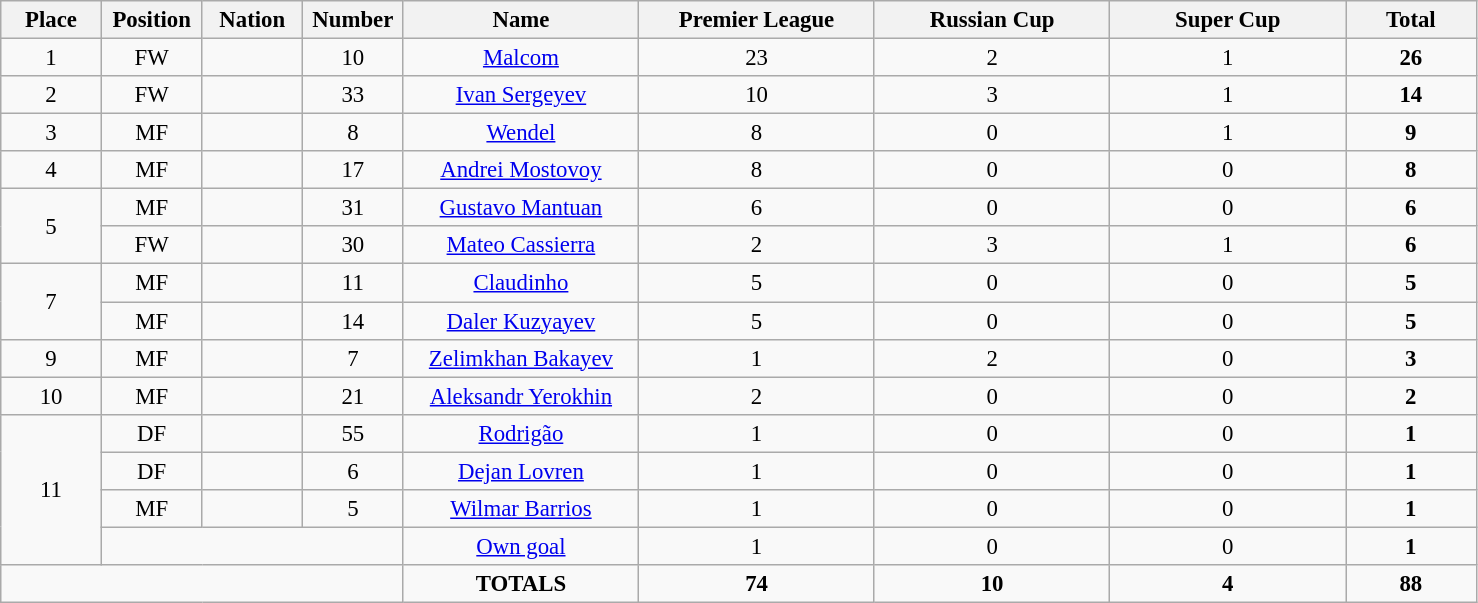<table class="wikitable" style="font-size: 95%; text-align: center;">
<tr>
<th width=60>Place</th>
<th width=60>Position</th>
<th width=60>Nation</th>
<th width=60>Number</th>
<th width=150>Name</th>
<th width=150>Premier League</th>
<th width=150>Russian Cup</th>
<th width=150>Super Cup</th>
<th width=80><strong>Total</strong></th>
</tr>
<tr>
<td>1</td>
<td>FW</td>
<td></td>
<td>10</td>
<td><a href='#'>Malcom</a></td>
<td>23</td>
<td>2</td>
<td>1</td>
<td><strong>26</strong></td>
</tr>
<tr>
<td>2</td>
<td>FW</td>
<td></td>
<td>33</td>
<td><a href='#'>Ivan Sergeyev</a></td>
<td>10</td>
<td>3</td>
<td>1</td>
<td><strong>14</strong></td>
</tr>
<tr>
<td>3</td>
<td>MF</td>
<td></td>
<td>8</td>
<td><a href='#'>Wendel</a></td>
<td>8</td>
<td>0</td>
<td>1</td>
<td><strong>9</strong></td>
</tr>
<tr>
<td>4</td>
<td>MF</td>
<td></td>
<td>17</td>
<td><a href='#'>Andrei Mostovoy</a></td>
<td>8</td>
<td>0</td>
<td>0</td>
<td><strong>8</strong></td>
</tr>
<tr>
<td rowspan="2">5</td>
<td>MF</td>
<td></td>
<td>31</td>
<td><a href='#'>Gustavo Mantuan</a></td>
<td>6</td>
<td>0</td>
<td>0</td>
<td><strong>6</strong></td>
</tr>
<tr>
<td>FW</td>
<td></td>
<td>30</td>
<td><a href='#'>Mateo Cassierra</a></td>
<td>2</td>
<td>3</td>
<td>1</td>
<td><strong>6</strong></td>
</tr>
<tr>
<td rowspan="2">7</td>
<td>MF</td>
<td></td>
<td>11</td>
<td><a href='#'>Claudinho</a></td>
<td>5</td>
<td>0</td>
<td>0</td>
<td><strong>5</strong></td>
</tr>
<tr>
<td>MF</td>
<td></td>
<td>14</td>
<td><a href='#'>Daler Kuzyayev</a></td>
<td>5</td>
<td>0</td>
<td>0</td>
<td><strong>5</strong></td>
</tr>
<tr>
<td>9</td>
<td>MF</td>
<td></td>
<td>7</td>
<td><a href='#'>Zelimkhan Bakayev</a></td>
<td>1</td>
<td>2</td>
<td>0</td>
<td><strong>3</strong></td>
</tr>
<tr>
<td>10</td>
<td>MF</td>
<td></td>
<td>21</td>
<td><a href='#'>Aleksandr Yerokhin</a></td>
<td>2</td>
<td>0</td>
<td>0</td>
<td><strong>2</strong></td>
</tr>
<tr>
<td rowspan="4">11</td>
<td>DF</td>
<td></td>
<td>55</td>
<td><a href='#'>Rodrigão</a></td>
<td>1</td>
<td>0</td>
<td>0</td>
<td><strong>1</strong></td>
</tr>
<tr>
<td>DF</td>
<td></td>
<td>6</td>
<td><a href='#'>Dejan Lovren</a></td>
<td>1</td>
<td>0</td>
<td>0</td>
<td><strong>1</strong></td>
</tr>
<tr>
<td>MF</td>
<td></td>
<td>5</td>
<td><a href='#'>Wilmar Barrios</a></td>
<td>1</td>
<td>0</td>
<td>0</td>
<td><strong>1</strong></td>
</tr>
<tr>
<td colspan="3"></td>
<td><a href='#'>Own goal</a></td>
<td>1</td>
<td>0</td>
<td>0</td>
<td><strong>1</strong></td>
</tr>
<tr>
<td colspan="4"></td>
<td><strong>TOTALS</strong></td>
<td><strong>74</strong></td>
<td><strong>10</strong></td>
<td><strong>4</strong></td>
<td><strong>88</strong></td>
</tr>
</table>
